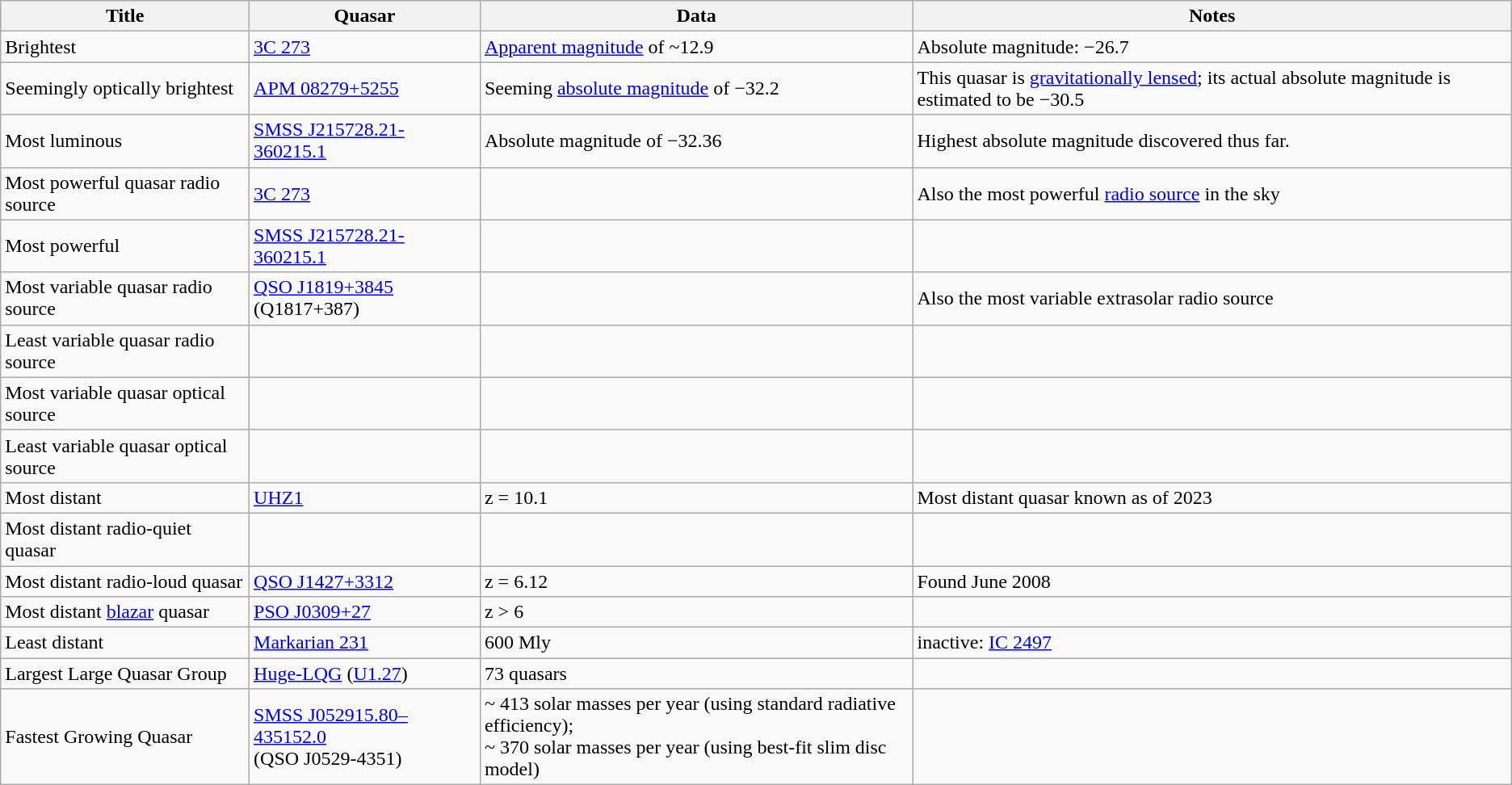<table class="wikitable" border="1">
<tr>
<th>Title</th>
<th>Quasar</th>
<th>Data</th>
<th>Notes</th>
</tr>
<tr>
<td>Brightest</td>
<td><a href='#'>3C 273</a></td>
<td><a href='#'>Apparent magnitude</a> of ~12.9</td>
<td>Absolute magnitude: −26.7</td>
</tr>
<tr>
<td>Seemingly optically brightest</td>
<td><a href='#'>APM 08279+5255</a></td>
<td>Seeming <a href='#'>absolute magnitude</a> of −32.2</td>
<td>This quasar is <a href='#'>gravitationally lensed</a>; its actual absolute magnitude is estimated to be −30.5</td>
</tr>
<tr>
<td>Most luminous</td>
<td><a href='#'>SMSS J215728.21-360215.1</a></td>
<td>Absolute magnitude of −32.36</td>
<td>Highest absolute magnitude discovered thus far.</td>
</tr>
<tr>
<td>Most powerful quasar radio source</td>
<td><a href='#'>3C 273</a></td>
<td></td>
<td>Also the most powerful <a href='#'>radio source</a> in the sky</td>
</tr>
<tr>
<td>Most powerful</td>
<td><a href='#'>SMSS J215728.21-360215.1</a></td>
<td></td>
<td></td>
</tr>
<tr>
<td>Most variable quasar radio source</td>
<td><a href='#'>QSO J1819+3845</a> (Q1817+387)</td>
<td></td>
<td>Also the most variable extrasolar radio source</td>
</tr>
<tr>
<td>Least variable quasar radio source</td>
<td></td>
<td></td>
<td></td>
</tr>
<tr>
<td>Most variable quasar optical source</td>
<td></td>
<td></td>
<td></td>
</tr>
<tr>
<td>Least variable quasar optical source</td>
<td></td>
<td></td>
<td></td>
</tr>
<tr>
<td>Most distant</td>
<td><a href='#'>UHZ1</a></td>
<td>z = 10.1</td>
<td>Most distant quasar known as of 2023</td>
</tr>
<tr>
<td>Most distant radio-quiet quasar</td>
<td></td>
<td></td>
<td></td>
</tr>
<tr>
<td>Most distant radio-loud quasar</td>
<td><a href='#'>QSO J1427+3312</a></td>
<td>z = 6.12</td>
<td>Found June 2008</td>
</tr>
<tr>
<td>Most distant <a href='#'>blazar</a> quasar</td>
<td><a href='#'>PSO J0309+27</a></td>
<td>z > 6</td>
<td></td>
</tr>
<tr>
<td>Least distant</td>
<td><a href='#'>Markarian 231</a></td>
<td>600 Mly </td>
<td> inactive: <a href='#'>IC 2497</a></td>
</tr>
<tr>
<td>Largest Large Quasar Group</td>
<td><a href='#'>Huge-LQG</a> (<a href='#'>U1.27</a>)</td>
<td>73 quasars</td>
<td></td>
</tr>
<tr>
<td>Fastest Growing Quasar</td>
<td><a href='#'>SMSS J052915.80–435152.0</a><br>(QSO J0529-4351)</td>
<td>~ 413 solar masses per year (using standard radiative efficiency);<br>~ 370 solar masses per year (using best-fit slim disc model)</td>
<td></td>
</tr>
</table>
